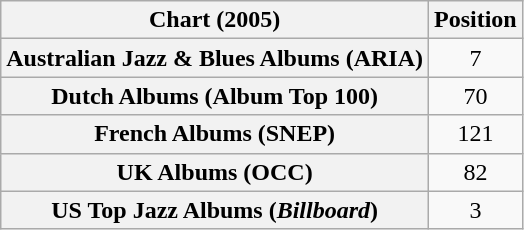<table class="wikitable sortable plainrowheaders" style="text-align:center">
<tr>
<th scope="col">Chart (2005)</th>
<th scope="col">Position</th>
</tr>
<tr>
<th scope="row">Australian Jazz & Blues Albums (ARIA)</th>
<td>7</td>
</tr>
<tr>
<th scope="row">Dutch Albums (Album Top 100)</th>
<td>70</td>
</tr>
<tr>
<th scope="row">French Albums (SNEP)</th>
<td>121</td>
</tr>
<tr>
<th scope="row">UK Albums (OCC)</th>
<td>82</td>
</tr>
<tr>
<th scope="row">US Top Jazz Albums (<em>Billboard</em>)</th>
<td>3</td>
</tr>
</table>
